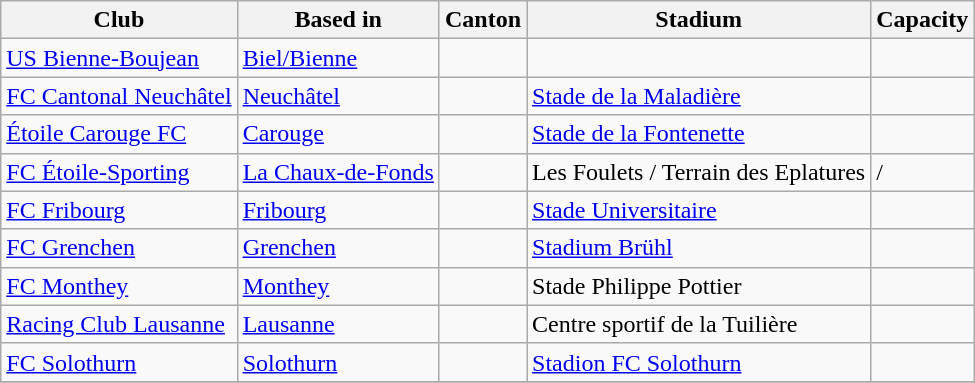<table class="wikitable">
<tr>
<th>Club</th>
<th>Based in</th>
<th>Canton</th>
<th>Stadium</th>
<th>Capacity</th>
</tr>
<tr>
<td><a href='#'>US Bienne-Boujean</a></td>
<td><a href='#'>Biel/Bienne</a></td>
<td></td>
<td></td>
<td></td>
</tr>
<tr>
<td><a href='#'>FC Cantonal Neuchâtel</a></td>
<td><a href='#'>Neuchâtel</a></td>
<td></td>
<td><a href='#'>Stade de la Maladière</a></td>
<td></td>
</tr>
<tr>
<td><a href='#'>Étoile Carouge FC</a></td>
<td><a href='#'>Carouge</a></td>
<td></td>
<td><a href='#'>Stade de la Fontenette</a></td>
<td></td>
</tr>
<tr>
<td><a href='#'>FC Étoile-Sporting</a></td>
<td><a href='#'>La Chaux-de-Fonds</a></td>
<td></td>
<td>Les Foulets / Terrain des Eplatures</td>
<td> / </td>
</tr>
<tr>
<td><a href='#'>FC Fribourg</a></td>
<td><a href='#'>Fribourg</a></td>
<td></td>
<td><a href='#'>Stade Universitaire</a></td>
<td></td>
</tr>
<tr>
<td><a href='#'>FC Grenchen</a></td>
<td><a href='#'>Grenchen</a></td>
<td></td>
<td><a href='#'>Stadium Brühl</a></td>
<td></td>
</tr>
<tr>
<td><a href='#'>FC Monthey</a></td>
<td><a href='#'>Monthey</a></td>
<td></td>
<td>Stade Philippe Pottier</td>
<td></td>
</tr>
<tr>
<td><a href='#'>Racing Club Lausanne</a></td>
<td><a href='#'>Lausanne</a></td>
<td></td>
<td>Centre sportif de la Tuilière</td>
<td></td>
</tr>
<tr>
<td><a href='#'>FC Solothurn</a></td>
<td><a href='#'>Solothurn</a></td>
<td></td>
<td><a href='#'>Stadion FC Solothurn</a></td>
<td></td>
</tr>
<tr>
</tr>
</table>
